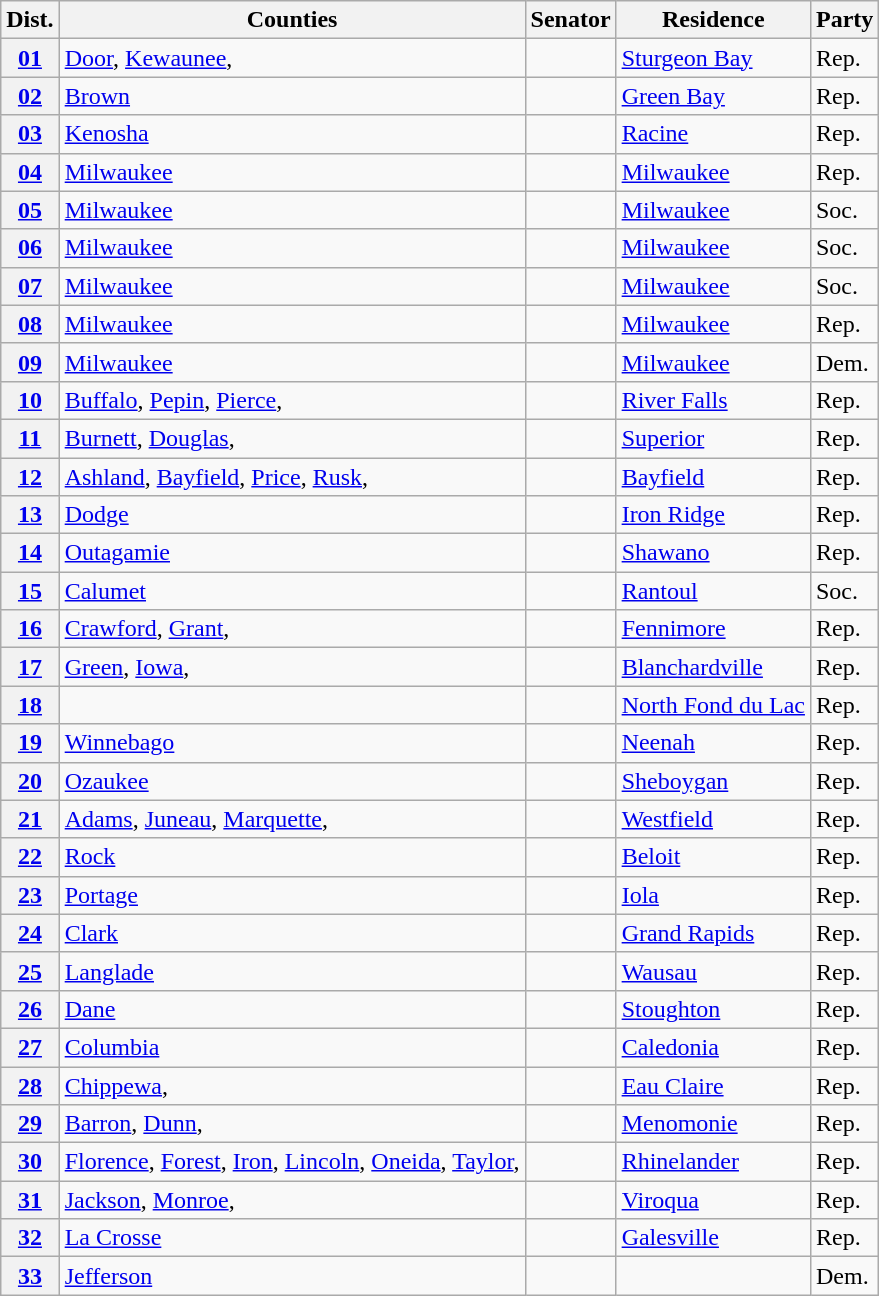<table class="wikitable sortable">
<tr>
<th>Dist.</th>
<th>Counties</th>
<th>Senator</th>
<th>Residence</th>
<th>Party</th>
</tr>
<tr>
<th><a href='#'>01</a></th>
<td><a href='#'>Door</a>, <a href='#'>Kewaunee</a>, </td>
<td></td>
<td><a href='#'>Sturgeon Bay</a></td>
<td>Rep.</td>
</tr>
<tr>
<th><a href='#'>02</a></th>
<td><a href='#'>Brown</a> </td>
<td></td>
<td><a href='#'>Green Bay</a></td>
<td>Rep.</td>
</tr>
<tr>
<th><a href='#'>03</a></th>
<td><a href='#'>Kenosha</a> </td>
<td></td>
<td><a href='#'>Racine</a></td>
<td>Rep.</td>
</tr>
<tr>
<th><a href='#'>04</a></th>
<td><a href='#'>Milwaukee</a> </td>
<td></td>
<td><a href='#'>Milwaukee</a></td>
<td>Rep.</td>
</tr>
<tr>
<th><a href='#'>05</a></th>
<td><a href='#'>Milwaukee</a>  </td>
<td></td>
<td><a href='#'>Milwaukee</a></td>
<td>Soc.</td>
</tr>
<tr>
<th><a href='#'>06</a></th>
<td><a href='#'>Milwaukee</a> </td>
<td></td>
<td><a href='#'>Milwaukee</a></td>
<td>Soc.</td>
</tr>
<tr>
<th><a href='#'>07</a></th>
<td><a href='#'>Milwaukee</a> </td>
<td></td>
<td><a href='#'>Milwaukee</a></td>
<td>Soc.</td>
</tr>
<tr>
<th><a href='#'>08</a></th>
<td><a href='#'>Milwaukee</a> </td>
<td></td>
<td><a href='#'>Milwaukee</a></td>
<td>Rep.</td>
</tr>
<tr>
<th><a href='#'>09</a></th>
<td><a href='#'>Milwaukee</a> </td>
<td></td>
<td><a href='#'>Milwaukee</a></td>
<td>Dem.</td>
</tr>
<tr>
<th><a href='#'>10</a></th>
<td><a href='#'>Buffalo</a>, <a href='#'>Pepin</a>, <a href='#'>Pierce</a>, </td>
<td></td>
<td><a href='#'>River Falls</a></td>
<td>Rep.</td>
</tr>
<tr>
<th><a href='#'>11</a></th>
<td><a href='#'>Burnett</a>, <a href='#'>Douglas</a>, </td>
<td></td>
<td><a href='#'>Superior</a></td>
<td>Rep.</td>
</tr>
<tr>
<th><a href='#'>12</a></th>
<td><a href='#'>Ashland</a>, <a href='#'>Bayfield</a>, <a href='#'>Price</a>, <a href='#'>Rusk</a>, </td>
<td></td>
<td><a href='#'>Bayfield</a></td>
<td>Rep.</td>
</tr>
<tr>
<th><a href='#'>13</a></th>
<td><a href='#'>Dodge</a> </td>
<td></td>
<td><a href='#'>Iron Ridge</a></td>
<td>Rep.</td>
</tr>
<tr>
<th><a href='#'>14</a></th>
<td><a href='#'>Outagamie</a> </td>
<td></td>
<td><a href='#'>Shawano</a></td>
<td>Rep.</td>
</tr>
<tr>
<th><a href='#'>15</a></th>
<td><a href='#'>Calumet</a> </td>
<td></td>
<td><a href='#'>Rantoul</a></td>
<td>Soc.</td>
</tr>
<tr>
<th><a href='#'>16</a></th>
<td><a href='#'>Crawford</a>, <a href='#'>Grant</a>, </td>
<td></td>
<td><a href='#'>Fennimore</a></td>
<td>Rep.</td>
</tr>
<tr>
<th><a href='#'>17</a></th>
<td><a href='#'>Green</a>, <a href='#'>Iowa</a>, </td>
<td></td>
<td><a href='#'>Blanchardville</a></td>
<td>Rep.</td>
</tr>
<tr>
<th><a href='#'>18</a></th>
<td> </td>
<td></td>
<td><a href='#'>North Fond du Lac</a></td>
<td>Rep.</td>
</tr>
<tr>
<th><a href='#'>19</a></th>
<td><a href='#'>Winnebago</a></td>
<td></td>
<td><a href='#'>Neenah</a></td>
<td>Rep.</td>
</tr>
<tr>
<th><a href='#'>20</a></th>
<td><a href='#'>Ozaukee</a> </td>
<td></td>
<td><a href='#'>Sheboygan</a></td>
<td>Rep.</td>
</tr>
<tr>
<th><a href='#'>21</a></th>
<td><a href='#'>Adams</a>, <a href='#'>Juneau</a>, <a href='#'>Marquette</a>, </td>
<td></td>
<td><a href='#'>Westfield</a></td>
<td>Rep.</td>
</tr>
<tr>
<th><a href='#'>22</a></th>
<td><a href='#'>Rock</a> </td>
<td></td>
<td><a href='#'>Beloit</a></td>
<td>Rep.</td>
</tr>
<tr>
<th><a href='#'>23</a></th>
<td><a href='#'>Portage</a> </td>
<td></td>
<td><a href='#'>Iola</a></td>
<td>Rep.</td>
</tr>
<tr>
<th><a href='#'>24</a></th>
<td><a href='#'>Clark</a> </td>
<td></td>
<td><a href='#'>Grand Rapids</a></td>
<td>Rep.</td>
</tr>
<tr>
<th><a href='#'>25</a></th>
<td><a href='#'>Langlade</a> </td>
<td></td>
<td><a href='#'>Wausau</a></td>
<td>Rep.</td>
</tr>
<tr>
<th><a href='#'>26</a></th>
<td><a href='#'>Dane</a></td>
<td></td>
<td><a href='#'>Stoughton</a></td>
<td>Rep.</td>
</tr>
<tr>
<th><a href='#'>27</a></th>
<td><a href='#'>Columbia</a> </td>
<td></td>
<td><a href='#'>Caledonia</a></td>
<td>Rep.</td>
</tr>
<tr>
<th><a href='#'>28</a></th>
<td><a href='#'>Chippewa</a>, </td>
<td></td>
<td><a href='#'>Eau Claire</a></td>
<td>Rep.</td>
</tr>
<tr>
<th><a href='#'>29</a></th>
<td><a href='#'>Barron</a>, <a href='#'>Dunn</a>, </td>
<td></td>
<td><a href='#'>Menomonie</a></td>
<td>Rep.</td>
</tr>
<tr>
<th><a href='#'>30</a></th>
<td><a href='#'>Florence</a>, <a href='#'>Forest</a>, <a href='#'>Iron</a>, <a href='#'>Lincoln</a>, <a href='#'>Oneida</a>, <a href='#'>Taylor</a>, </td>
<td></td>
<td><a href='#'>Rhinelander</a></td>
<td>Rep.</td>
</tr>
<tr>
<th><a href='#'>31</a></th>
<td><a href='#'>Jackson</a>, <a href='#'>Monroe</a>, </td>
<td></td>
<td><a href='#'>Viroqua</a></td>
<td>Rep.</td>
</tr>
<tr>
<th><a href='#'>32</a></th>
<td><a href='#'>La Crosse</a> </td>
<td></td>
<td><a href='#'>Galesville</a></td>
<td>Rep.</td>
</tr>
<tr>
<th><a href='#'>33</a></th>
<td><a href='#'>Jefferson</a> </td>
<td></td>
<td></td>
<td>Dem.</td>
</tr>
</table>
